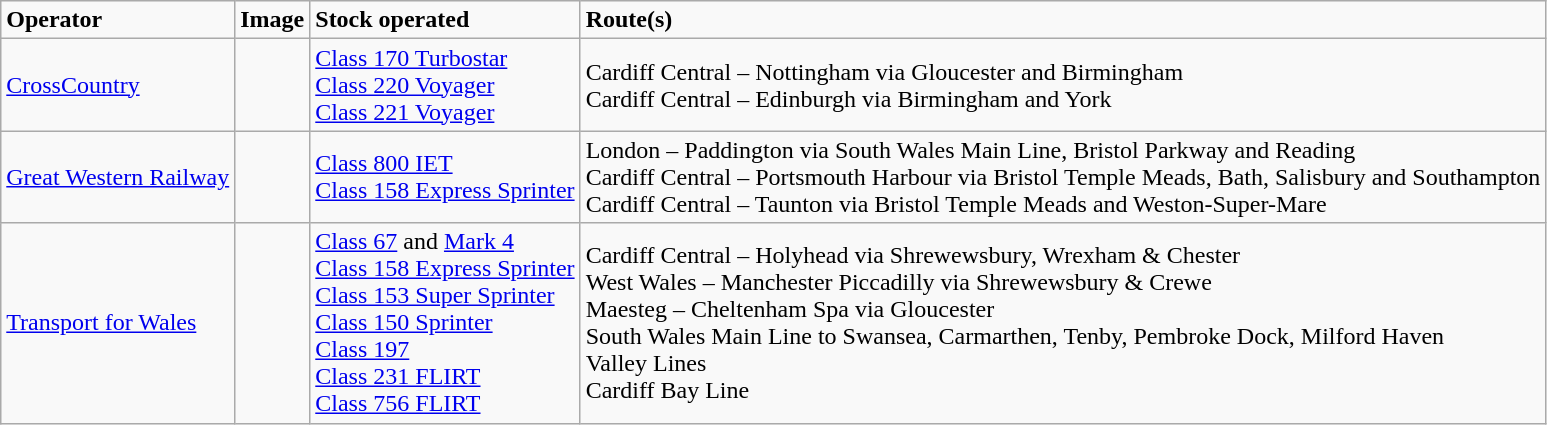<table class="wikitable">
<tr>
<td><strong>Operator</strong></td>
<td><strong>Image</strong></td>
<td><strong>Stock operated</strong></td>
<td><strong>Route(s)</strong></td>
</tr>
<tr>
<td><a href='#'>CrossCountry</a></td>
<td></td>
<td><a href='#'>Class 170 Turbostar</a><br><a href='#'>Class 220 Voyager</a><br><a href='#'>Class 221 Voyager</a></td>
<td>Cardiff Central – Nottingham via Gloucester and Birmingham<br>Cardiff Central – Edinburgh via Birmingham and York </td>
</tr>
<tr>
<td><a href='#'>Great Western Railway</a></td>
<td></td>
<td><a href='#'>Class 800 IET</a><br><a href='#'>Class 158 Express Sprinter</a></td>
<td>London – Paddington via South Wales Main Line, Bristol Parkway and Reading<br>Cardiff Central – Portsmouth Harbour via Bristol Temple Meads, Bath, Salisbury and Southampton<br>Cardiff Central – Taunton via Bristol Temple Meads and Weston-Super-Mare</td>
</tr>
<tr>
<td><a href='#'>Transport for Wales</a></td>
<td></td>
<td><a href='#'>Class 67</a> and <a href='#'>Mark 4</a><br><a href='#'>Class 158 Express Sprinter</a><br><a href='#'>Class 153 Super Sprinter</a><br><a href='#'>Class 150 Sprinter</a><br> <a href='#'>Class 197</a><br><a href='#'>Class 231 FLIRT</a><br><a href='#'>Class 756 FLIRT</a></td>
<td>Cardiff Central – Holyhead via Shrewewsbury, Wrexham & Chester<br>West Wales – Manchester Piccadilly via Shrewewsbury & Crewe<br>Maesteg – Cheltenham Spa via Gloucester<br>South Wales Main Line to Swansea, Carmarthen, Tenby, Pembroke Dock, Milford Haven<br>Valley Lines<br>Cardiff Bay Line</td>
</tr>
</table>
